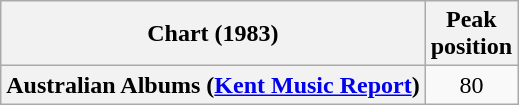<table class="wikitable sortable plainrowheaders" style="text-align:center">
<tr>
<th scope="col">Chart (1983)</th>
<th scope="col">Peak <br>position</th>
</tr>
<tr>
<th scope="row">Australian Albums (<a href='#'>Kent Music Report</a>)</th>
<td>80</td>
</tr>
</table>
